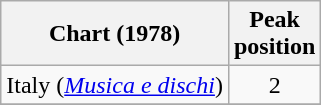<table class="wikitable sortable">
<tr>
<th align="left">Chart (1978)</th>
<th align="left">Peak<br>position</th>
</tr>
<tr>
<td align="left">Italy (<em><a href='#'>Musica e dischi</a></em>)</td>
<td align="center">2</td>
</tr>
<tr>
</tr>
</table>
